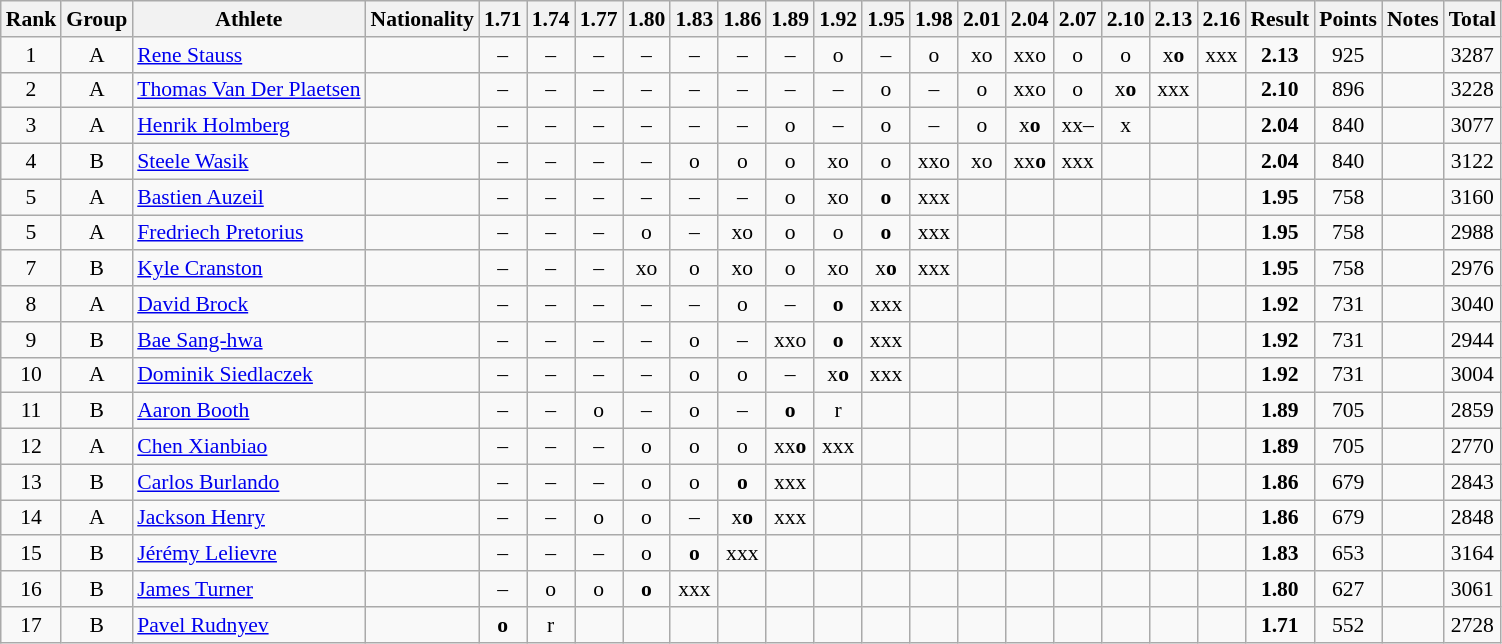<table class="wikitable sortable" style="text-align:center;font-size:90%">
<tr>
<th>Rank</th>
<th>Group</th>
<th>Athlete</th>
<th>Nationality</th>
<th>1.71</th>
<th>1.74</th>
<th>1.77</th>
<th>1.80</th>
<th>1.83</th>
<th>1.86</th>
<th>1.89</th>
<th>1.92</th>
<th>1.95</th>
<th>1.98</th>
<th>2.01</th>
<th>2.04</th>
<th>2.07</th>
<th>2.10</th>
<th>2.13</th>
<th>2.16</th>
<th>Result</th>
<th>Points</th>
<th>Notes</th>
<th>Total</th>
</tr>
<tr>
<td>1</td>
<td>A</td>
<td align="left"><a href='#'>Rene Stauss</a></td>
<td align=left></td>
<td>–</td>
<td>–</td>
<td>–</td>
<td>–</td>
<td>–</td>
<td>–</td>
<td>–</td>
<td>o</td>
<td>–</td>
<td>o</td>
<td>xo</td>
<td>xxo</td>
<td>o</td>
<td>o</td>
<td>x<strong>o</strong></td>
<td>xxx</td>
<td><strong>2.13</strong></td>
<td>925</td>
<td></td>
<td>3287</td>
</tr>
<tr>
<td>2</td>
<td>A</td>
<td align="left"><a href='#'>Thomas Van Der Plaetsen</a></td>
<td align=left></td>
<td>–</td>
<td>–</td>
<td>–</td>
<td>–</td>
<td>–</td>
<td>–</td>
<td>–</td>
<td>–</td>
<td>o</td>
<td>–</td>
<td>o</td>
<td>xxo</td>
<td>o</td>
<td>x<strong>o</strong></td>
<td>xxx</td>
<td></td>
<td><strong>2.10</strong></td>
<td>896</td>
<td></td>
<td>3228</td>
</tr>
<tr>
<td>3</td>
<td>A</td>
<td align="left"><a href='#'>Henrik Holmberg</a></td>
<td align=left></td>
<td>–</td>
<td>–</td>
<td>–</td>
<td>–</td>
<td>–</td>
<td>–</td>
<td>o</td>
<td>–</td>
<td>o</td>
<td>–</td>
<td>o</td>
<td>x<strong>o</strong></td>
<td>xx–</td>
<td>x</td>
<td></td>
<td></td>
<td><strong>2.04</strong></td>
<td>840</td>
<td></td>
<td>3077</td>
</tr>
<tr>
<td>4</td>
<td>B</td>
<td align="left"><a href='#'>Steele Wasik</a></td>
<td align=left></td>
<td>–</td>
<td>–</td>
<td>–</td>
<td>–</td>
<td>o</td>
<td>o</td>
<td>o</td>
<td>xo</td>
<td>o</td>
<td>xxo</td>
<td>xo</td>
<td>xx<strong>o</strong></td>
<td>xxx</td>
<td></td>
<td></td>
<td></td>
<td><strong>2.04</strong></td>
<td>840</td>
<td></td>
<td>3122</td>
</tr>
<tr>
<td>5</td>
<td>A</td>
<td align="left"><a href='#'>Bastien Auzeil</a></td>
<td align=left></td>
<td>–</td>
<td>–</td>
<td>–</td>
<td>–</td>
<td>–</td>
<td>–</td>
<td>o</td>
<td>xo</td>
<td><strong>o</strong></td>
<td>xxx</td>
<td></td>
<td></td>
<td></td>
<td></td>
<td></td>
<td></td>
<td><strong>1.95</strong></td>
<td>758</td>
<td></td>
<td>3160</td>
</tr>
<tr>
<td>5</td>
<td>A</td>
<td align="left"><a href='#'>Fredriech Pretorius</a></td>
<td align=left></td>
<td>–</td>
<td>–</td>
<td>–</td>
<td>o</td>
<td>–</td>
<td>xo</td>
<td>o</td>
<td>o</td>
<td><strong>o</strong></td>
<td>xxx</td>
<td></td>
<td></td>
<td></td>
<td></td>
<td></td>
<td></td>
<td><strong>1.95</strong></td>
<td>758</td>
<td></td>
<td>2988</td>
</tr>
<tr>
<td>7</td>
<td>B</td>
<td align="left"><a href='#'>Kyle Cranston</a></td>
<td align=left></td>
<td>–</td>
<td>–</td>
<td>–</td>
<td>xo</td>
<td>o</td>
<td>xo</td>
<td>o</td>
<td>xo</td>
<td>x<strong>o</strong></td>
<td>xxx</td>
<td></td>
<td></td>
<td></td>
<td></td>
<td></td>
<td></td>
<td><strong>1.95</strong></td>
<td>758</td>
<td></td>
<td>2976</td>
</tr>
<tr>
<td>8</td>
<td>A</td>
<td align="left"><a href='#'>David Brock</a></td>
<td align=left></td>
<td>–</td>
<td>–</td>
<td>–</td>
<td>–</td>
<td>–</td>
<td>o</td>
<td>–</td>
<td><strong>o</strong></td>
<td>xxx</td>
<td></td>
<td></td>
<td></td>
<td></td>
<td></td>
<td></td>
<td></td>
<td><strong>1.92</strong></td>
<td>731</td>
<td></td>
<td>3040</td>
</tr>
<tr>
<td>9</td>
<td>B</td>
<td align="left"><a href='#'>Bae Sang-hwa</a></td>
<td align=left></td>
<td>–</td>
<td>–</td>
<td>–</td>
<td>–</td>
<td>o</td>
<td>–</td>
<td>xxo</td>
<td><strong>o</strong></td>
<td>xxx</td>
<td></td>
<td></td>
<td></td>
<td></td>
<td></td>
<td></td>
<td></td>
<td><strong>1.92</strong></td>
<td>731</td>
<td></td>
<td>2944</td>
</tr>
<tr>
<td>10</td>
<td>A</td>
<td align="left"><a href='#'>Dominik Siedlaczek</a></td>
<td align=left></td>
<td>–</td>
<td>–</td>
<td>–</td>
<td>–</td>
<td>o</td>
<td>o</td>
<td>–</td>
<td>x<strong>o</strong></td>
<td>xxx</td>
<td></td>
<td></td>
<td></td>
<td></td>
<td></td>
<td></td>
<td></td>
<td><strong>1.92</strong></td>
<td>731</td>
<td></td>
<td>3004</td>
</tr>
<tr>
<td>11</td>
<td>B</td>
<td align="left"><a href='#'>Aaron Booth</a></td>
<td align=left></td>
<td>–</td>
<td>–</td>
<td>o</td>
<td>–</td>
<td>o</td>
<td>–</td>
<td><strong>o</strong></td>
<td>r</td>
<td></td>
<td></td>
<td></td>
<td></td>
<td></td>
<td></td>
<td></td>
<td></td>
<td><strong>1.89</strong></td>
<td>705</td>
<td></td>
<td>2859</td>
</tr>
<tr>
<td>12</td>
<td>A</td>
<td align="left"><a href='#'>Chen Xianbiao</a></td>
<td align=left></td>
<td>–</td>
<td>–</td>
<td>–</td>
<td>o</td>
<td>o</td>
<td>o</td>
<td>xx<strong>o</strong></td>
<td>xxx</td>
<td></td>
<td></td>
<td></td>
<td></td>
<td></td>
<td></td>
<td></td>
<td></td>
<td><strong>1.89</strong></td>
<td>705</td>
<td></td>
<td>2770</td>
</tr>
<tr>
<td>13</td>
<td>B</td>
<td align="left"><a href='#'>Carlos Burlando</a></td>
<td align=left></td>
<td>–</td>
<td>–</td>
<td>–</td>
<td>o</td>
<td>o</td>
<td><strong>o</strong></td>
<td>xxx</td>
<td></td>
<td></td>
<td></td>
<td></td>
<td></td>
<td></td>
<td></td>
<td></td>
<td></td>
<td><strong>1.86</strong></td>
<td>679</td>
<td></td>
<td>2843</td>
</tr>
<tr>
<td>14</td>
<td>A</td>
<td align="left"><a href='#'>Jackson Henry</a></td>
<td align=left></td>
<td>–</td>
<td>–</td>
<td>o</td>
<td>o</td>
<td>–</td>
<td>x<strong>o</strong></td>
<td>xxx</td>
<td></td>
<td></td>
<td></td>
<td></td>
<td></td>
<td></td>
<td></td>
<td></td>
<td></td>
<td><strong>1.86</strong></td>
<td>679</td>
<td></td>
<td>2848</td>
</tr>
<tr>
<td>15</td>
<td>B</td>
<td align="left"><a href='#'>Jérémy Lelievre</a></td>
<td align=left></td>
<td>–</td>
<td>–</td>
<td>–</td>
<td>o</td>
<td><strong>o</strong></td>
<td>xxx</td>
<td></td>
<td></td>
<td></td>
<td></td>
<td></td>
<td></td>
<td></td>
<td></td>
<td></td>
<td></td>
<td><strong>1.83</strong></td>
<td>653</td>
<td></td>
<td>3164</td>
</tr>
<tr>
<td>16</td>
<td>B</td>
<td align="left"><a href='#'>James Turner</a></td>
<td align=left></td>
<td>–</td>
<td>o</td>
<td>o</td>
<td><strong>o</strong></td>
<td>xxx</td>
<td></td>
<td></td>
<td></td>
<td></td>
<td></td>
<td></td>
<td></td>
<td></td>
<td></td>
<td></td>
<td></td>
<td><strong>1.80</strong></td>
<td>627</td>
<td></td>
<td>3061</td>
</tr>
<tr>
<td>17</td>
<td>B</td>
<td align="left"><a href='#'>Pavel Rudnyev</a></td>
<td align=left></td>
<td><strong>o</strong></td>
<td>r</td>
<td></td>
<td></td>
<td></td>
<td></td>
<td></td>
<td></td>
<td></td>
<td></td>
<td></td>
<td></td>
<td></td>
<td></td>
<td></td>
<td></td>
<td><strong>1.71</strong></td>
<td>552</td>
<td></td>
<td>2728</td>
</tr>
</table>
